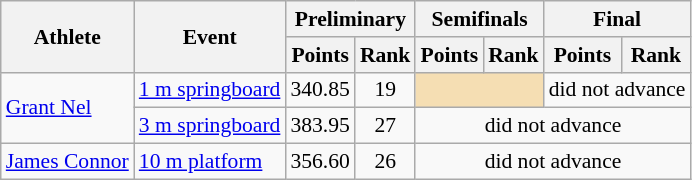<table class=wikitable style="font-size:90%">
<tr>
<th rowspan="2">Athlete</th>
<th rowspan="2">Event</th>
<th colspan="2">Preliminary</th>
<th colspan="2">Semifinals</th>
<th colspan="2">Final</th>
</tr>
<tr>
<th>Points</th>
<th>Rank</th>
<th>Points</th>
<th>Rank</th>
<th>Points</th>
<th>Rank</th>
</tr>
<tr>
<td rowspan="2"><a href='#'>Grant Nel</a></td>
<td><a href='#'>1 m springboard</a></td>
<td align=center>340.85</td>
<td align=center>19</td>
<td colspan= 2 bgcolor="wheat"></td>
<td align=center colspan=2>did not advance</td>
</tr>
<tr>
<td><a href='#'>3 m springboard</a></td>
<td align=center>383.95</td>
<td align=center>27</td>
<td align=center colspan=4>did not advance</td>
</tr>
<tr>
<td rowspan="1"><a href='#'>James Connor</a></td>
<td><a href='#'>10 m platform</a></td>
<td align=center>356.60</td>
<td align=center>26</td>
<td align=center colspan=4>did not advance</td>
</tr>
</table>
